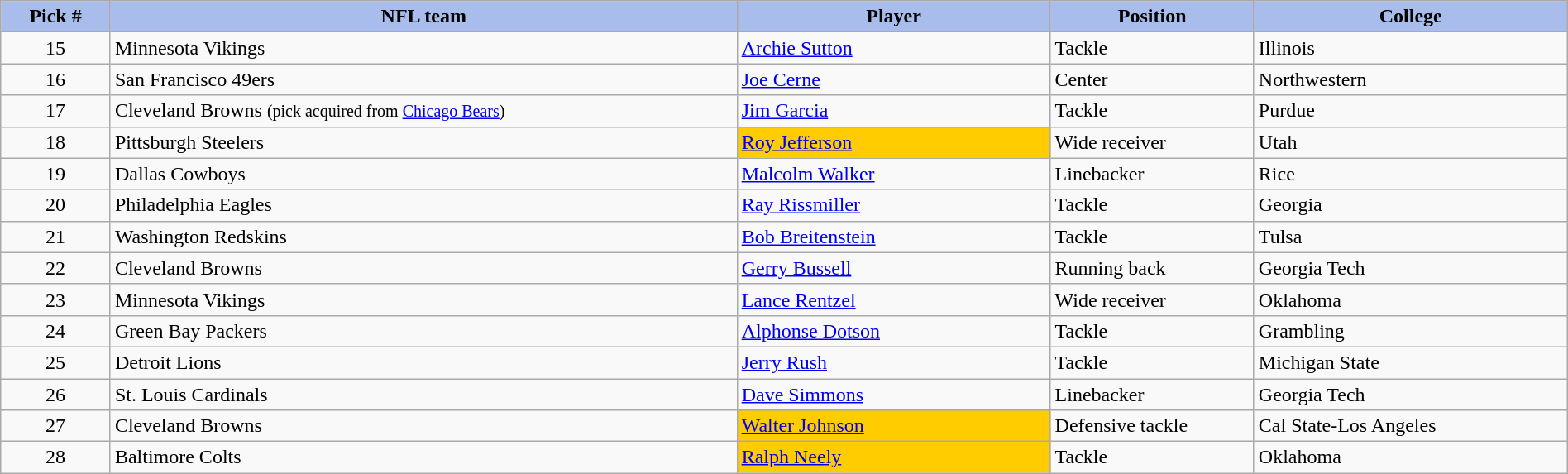<table class="wikitable sortable sortable" style="width: 100%">
<tr>
<th style="background:#A8BDEC;" width=7%>Pick #</th>
<th width=40% style="background:#A8BDEC;">NFL team</th>
<th width=20% style="background:#A8BDEC;">Player</th>
<th width=13% style="background:#A8BDEC;">Position</th>
<th style="background:#A8BDEC;">College</th>
</tr>
<tr>
<td align=center>15</td>
<td>Minnesota Vikings</td>
<td><a href='#'>Archie Sutton</a></td>
<td>Tackle</td>
<td>Illinois</td>
</tr>
<tr>
<td align=center>16</td>
<td>San Francisco 49ers</td>
<td><a href='#'>Joe Cerne</a></td>
<td>Center</td>
<td>Northwestern</td>
</tr>
<tr>
<td align=center>17</td>
<td>Cleveland Browns <small>(pick acquired from <a href='#'>Chicago Bears</a>)</small></td>
<td><a href='#'>Jim Garcia</a></td>
<td>Tackle</td>
<td>Purdue</td>
</tr>
<tr>
<td align=center>18</td>
<td>Pittsburgh Steelers</td>
<td bgcolor="#FFCC00"><a href='#'>Roy Jefferson</a></td>
<td>Wide receiver</td>
<td>Utah</td>
</tr>
<tr>
<td align=center>19</td>
<td>Dallas Cowboys</td>
<td><a href='#'>Malcolm Walker</a></td>
<td>Linebacker</td>
<td>Rice</td>
</tr>
<tr>
<td align=center>20</td>
<td>Philadelphia Eagles</td>
<td><a href='#'>Ray Rissmiller</a></td>
<td>Tackle</td>
<td>Georgia</td>
</tr>
<tr>
<td align=center>21</td>
<td>Washington Redskins</td>
<td><a href='#'>Bob Breitenstein</a></td>
<td>Tackle</td>
<td>Tulsa</td>
</tr>
<tr>
<td align=center>22</td>
<td>Cleveland Browns</td>
<td><a href='#'>Gerry Bussell</a></td>
<td>Running back</td>
<td>Georgia Tech</td>
</tr>
<tr>
<td align=center>23</td>
<td>Minnesota Vikings</td>
<td><a href='#'>Lance Rentzel</a></td>
<td>Wide receiver</td>
<td>Oklahoma</td>
</tr>
<tr>
<td align=center>24</td>
<td>Green Bay Packers</td>
<td><a href='#'>Alphonse Dotson</a></td>
<td>Tackle</td>
<td>Grambling</td>
</tr>
<tr>
<td align=center>25</td>
<td>Detroit Lions</td>
<td><a href='#'>Jerry Rush</a></td>
<td>Tackle</td>
<td>Michigan State</td>
</tr>
<tr>
<td align=center>26</td>
<td>St. Louis Cardinals</td>
<td><a href='#'>Dave Simmons</a></td>
<td>Linebacker</td>
<td>Georgia Tech</td>
</tr>
<tr>
<td align=center>27</td>
<td>Cleveland Browns</td>
<td bgcolor="#FFCC00"><a href='#'>Walter Johnson</a></td>
<td>Defensive tackle</td>
<td>Cal State-Los Angeles</td>
</tr>
<tr>
<td align=center>28</td>
<td>Baltimore Colts</td>
<td bgcolor="#FFCC00"><a href='#'>Ralph Neely</a></td>
<td>Tackle</td>
<td>Oklahoma</td>
</tr>
</table>
